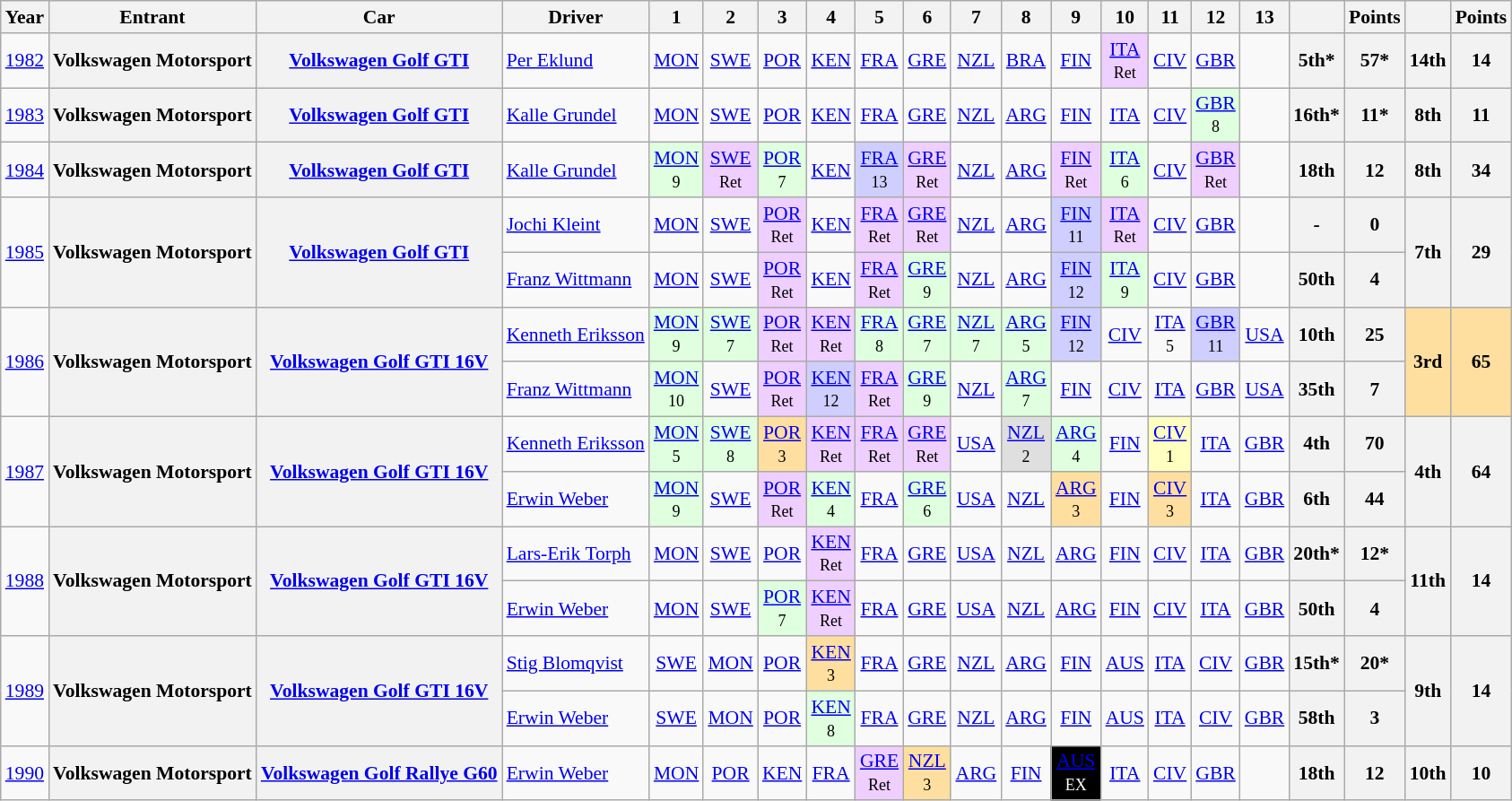<table class="wikitable" style="text-align:center; font-size:90%">
<tr>
<th>Year</th>
<th>Entrant</th>
<th>Car</th>
<th>Driver</th>
<th>1</th>
<th>2</th>
<th>3</th>
<th>4</th>
<th>5</th>
<th>6</th>
<th>7</th>
<th>8</th>
<th>9</th>
<th>10</th>
<th>11</th>
<th>12</th>
<th>13</th>
<th></th>
<th>Points</th>
<th></th>
<th>Points</th>
</tr>
<tr>
<td><a href='#'>1982</a></td>
<th>Volkswagen Motorsport</th>
<th><a href='#'>Volkswagen Golf GTI</a></th>
<td align="left"> <a href='#'>Per Eklund</a></td>
<td><a href='#'>MON</a></td>
<td><a href='#'>SWE</a></td>
<td><a href='#'>POR</a></td>
<td><a href='#'>KEN</a></td>
<td><a href='#'>FRA</a></td>
<td><a href='#'>GRE</a></td>
<td><a href='#'>NZL</a></td>
<td><a href='#'>BRA</a></td>
<td><a href='#'>FIN</a></td>
<td style="background:#EFCFFF;"><a href='#'>ITA</a><br><small>Ret</small></td>
<td><a href='#'>CIV</a></td>
<td><a href='#'>GBR</a></td>
<td></td>
<th>5th*</th>
<th>57*</th>
<th>14th</th>
<th>14</th>
</tr>
<tr>
<td><a href='#'>1983</a></td>
<th>Volkswagen Motorsport</th>
<th><a href='#'>Volkswagen Golf GTI</a></th>
<td align="left"> <a href='#'>Kalle Grundel</a></td>
<td><a href='#'>MON</a></td>
<td><a href='#'>SWE</a></td>
<td><a href='#'>POR</a></td>
<td><a href='#'>KEN</a></td>
<td><a href='#'>FRA</a></td>
<td><a href='#'>GRE</a></td>
<td><a href='#'>NZL</a></td>
<td><a href='#'>ARG</a></td>
<td><a href='#'>FIN</a></td>
<td><a href='#'>ITA</a></td>
<td><a href='#'>CIV</a></td>
<td style="background:#DFFFDF;"><a href='#'>GBR</a><br><small>8</small></td>
<td></td>
<th>16th*</th>
<th>11*</th>
<th>8th</th>
<th>11</th>
</tr>
<tr>
<td><a href='#'>1984</a></td>
<th>Volkswagen Motorsport</th>
<th><a href='#'>Volkswagen Golf GTI</a></th>
<td align="left"> <a href='#'>Kalle Grundel</a></td>
<td style="background:#DFFFDF;"><a href='#'>MON</a><br><small>9</small></td>
<td style="background:#EFCFFF;"><a href='#'>SWE</a><br><small>Ret</small></td>
<td style="background:#DFFFDF;"><a href='#'>POR</a><br><small>7</small></td>
<td><a href='#'>KEN</a></td>
<td style="background:#CFCFFF;"><a href='#'>FRA</a><br><small>13</small></td>
<td style="background:#EFCFFF;"><a href='#'>GRE</a><br><small>Ret</small></td>
<td><a href='#'>NZL</a></td>
<td><a href='#'>ARG</a></td>
<td style="background:#EFCFFF;"><a href='#'>FIN</a><br><small>Ret</small></td>
<td style="background:#DFFFDF;"><a href='#'>ITA</a><br><small>6</small></td>
<td><a href='#'>CIV</a></td>
<td style="background:#EFCFFF;"><a href='#'>GBR</a><br><small>Ret</small></td>
<td></td>
<th>18th</th>
<th>12</th>
<th>8th</th>
<th>34</th>
</tr>
<tr>
<td rowspan="2"><a href='#'>1985</a></td>
<th rowspan="2">Volkswagen Motorsport</th>
<th rowspan="2"><a href='#'>Volkswagen Golf GTI</a></th>
<td align="left"> <a href='#'>Jochi Kleint</a></td>
<td><a href='#'>MON</a></td>
<td><a href='#'>SWE</a></td>
<td style="background:#EFCFFF;"><a href='#'>POR</a><br><small>Ret</small></td>
<td><a href='#'>KEN</a></td>
<td style="background:#EFCFFF;"><a href='#'>FRA</a><br><small>Ret</small></td>
<td style="background:#EFCFFF;"><a href='#'>GRE</a><br><small>Ret</small></td>
<td><a href='#'>NZL</a></td>
<td><a href='#'>ARG</a></td>
<td style="background:#CFCFFF;"><a href='#'>FIN</a><br><small>11</small></td>
<td style="background:#EFCFFF;"><a href='#'>ITA</a><br><small>Ret</small></td>
<td><a href='#'>CIV</a></td>
<td><a href='#'>GBR</a></td>
<td></td>
<th>-</th>
<th>0</th>
<th rowspan="2">7th</th>
<th rowspan="2">29</th>
</tr>
<tr>
<td align="left"> <a href='#'>Franz Wittmann</a></td>
<td><a href='#'>MON</a></td>
<td><a href='#'>SWE</a></td>
<td style="background:#EFCFFF;"><a href='#'>POR</a><br><small>Ret</small></td>
<td><a href='#'>KEN</a></td>
<td style="background:#EFCFFF;"><a href='#'>FRA</a><br><small>Ret</small></td>
<td style="background:#DFFFDF;"><a href='#'>GRE</a><br><small>9</small></td>
<td><a href='#'>NZL</a></td>
<td><a href='#'>ARG</a></td>
<td style="background:#CFCFFF;"><a href='#'>FIN</a><br><small>12</small></td>
<td style="background:#DFFFDF;"><a href='#'>ITA</a><br><small>9</small></td>
<td><a href='#'>CIV</a></td>
<td><a href='#'>GBR</a></td>
<td></td>
<th>50th</th>
<th>4</th>
</tr>
<tr>
<td rowspan="2"><a href='#'>1986</a></td>
<th rowspan="2">Volkswagen Motorsport</th>
<th rowspan="2"><a href='#'>Volkswagen Golf GTI 16V</a></th>
<td align="left"> <a href='#'>Kenneth Eriksson</a></td>
<td style="background:#DFFFDF;"><a href='#'>MON</a><br><small>9</small></td>
<td style="background:#DFFFDF;"><a href='#'>SWE</a><br><small>7</small></td>
<td style="background:#EFCFFF;"><a href='#'>POR</a><br><small>Ret</small></td>
<td style="background:#EFCFFF;"><a href='#'>KEN</a><br><small>Ret</small></td>
<td style="background:#DFFFDF;"><a href='#'>FRA</a><br><small>8</small></td>
<td style="background:#DFFFDF;"><a href='#'>GRE</a><br><small>7</small></td>
<td style="background:#DFFFDF;"><a href='#'>NZL</a><br><small>7</small></td>
<td style="background:#DFFFDF;"><a href='#'>ARG</a><br><small>5</small></td>
<td style="background:#CFCFFF;"><a href='#'>FIN</a><br><small>12</small></td>
<td><a href='#'>CIV</a></td>
<td><a href='#'>ITA</a><br><small>5</small></td>
<td style="background:#CFCFFF;"><a href='#'>GBR</a><br><small>11</small></td>
<td><a href='#'>USA</a></td>
<th>10th</th>
<th>25</th>
<td style="background:#FFDF9F;" rowspan="2"><strong>3rd</strong></td>
<td style="background:#FFDF9F;" rowspan="2"><strong>65</strong></td>
</tr>
<tr>
<td align="left"> <a href='#'>Franz Wittmann</a></td>
<td style="background:#DFFFDF;"><a href='#'>MON</a><br><small>10</small></td>
<td><a href='#'>SWE</a></td>
<td style="background:#EFCFFF;"><a href='#'>POR</a><br><small>Ret</small></td>
<td style="background:#CFCFFF;"><a href='#'>KEN</a><br><small>12</small></td>
<td style="background:#EFCFFF;"><a href='#'>FRA</a><br><small>Ret</small></td>
<td style="background:#DFFFDF;"><a href='#'>GRE</a><br><small>9</small></td>
<td><a href='#'>NZL</a></td>
<td style="background:#DFFFDF;"><a href='#'>ARG</a><br><small>7</small></td>
<td><a href='#'>FIN</a></td>
<td><a href='#'>CIV</a></td>
<td><a href='#'>ITA</a></td>
<td><a href='#'>GBR</a></td>
<td><a href='#'>USA</a></td>
<th>35th</th>
<th>7</th>
</tr>
<tr>
<td rowspan="2"><a href='#'>1987</a></td>
<th rowspan="2">Volkswagen Motorsport</th>
<th rowspan="2"><a href='#'>Volkswagen Golf GTI 16V</a></th>
<td align="left"> <a href='#'>Kenneth Eriksson</a></td>
<td style="background:#DFFFDF;"><a href='#'>MON</a><br><small>5</small></td>
<td style="background:#DFFFDF;"><a href='#'>SWE</a><br><small>8</small></td>
<td style="background:#FFDF9F;"><a href='#'>POR</a><br><small>3</small></td>
<td style="background:#EFCFFF;"><a href='#'>KEN</a><br><small>Ret</small></td>
<td style="background:#EFCFFF;"><a href='#'>FRA</a><br><small>Ret</small></td>
<td style="background:#EFCFFF;"><a href='#'>GRE</a><br><small>Ret</small></td>
<td><a href='#'>USA</a></td>
<td style="background:#DFDFDF;"><a href='#'>NZL</a><br><small>2</small></td>
<td style="background:#DFFFDF;"><a href='#'>ARG</a><br><small>4</small></td>
<td><a href='#'>FIN</a></td>
<td style="background:#FFFFBF;"><a href='#'>CIV</a><br><small>1</small></td>
<td><a href='#'>ITA</a></td>
<td><a href='#'>GBR</a></td>
<th>4th</th>
<th>70</th>
<th rowspan="2">4th</th>
<th rowspan="2">64</th>
</tr>
<tr>
<td align="left"> <a href='#'>Erwin Weber</a></td>
<td style="background:#DFFFDF;"><a href='#'>MON</a><br><small>9</small></td>
<td><a href='#'>SWE</a></td>
<td style="background:#EFCFFF;"><a href='#'>POR</a><br><small>Ret</small></td>
<td style="background:#DFFFDF;"><a href='#'>KEN</a><br><small>4</small></td>
<td><a href='#'>FRA</a></td>
<td style="background:#DFFFDF;"><a href='#'>GRE</a><br><small>6</small></td>
<td><a href='#'>USA</a></td>
<td><a href='#'>NZL</a></td>
<td style="background:#FFDF9F;"><a href='#'>ARG</a><br><small>3</small></td>
<td><a href='#'>FIN</a></td>
<td style="background:#FFDF9F;"><a href='#'>CIV</a><br><small>3</small></td>
<td><a href='#'>ITA</a></td>
<td><a href='#'>GBR</a></td>
<th>6th</th>
<th>44</th>
</tr>
<tr>
<td rowspan="2"><a href='#'>1988</a></td>
<th rowspan="2">Volkswagen Motorsport</th>
<th rowspan="2"><a href='#'>Volkswagen Golf GTI 16V</a></th>
<td align="left"> <a href='#'>Lars-Erik Torph</a></td>
<td><a href='#'>MON</a></td>
<td><a href='#'>SWE</a></td>
<td><a href='#'>POR</a></td>
<td style="background:#EFCFFF;"><a href='#'>KEN</a><br><small>Ret</small></td>
<td><a href='#'>FRA</a></td>
<td><a href='#'>GRE</a></td>
<td><a href='#'>USA</a></td>
<td><a href='#'>NZL</a></td>
<td><a href='#'>ARG</a></td>
<td><a href='#'>FIN</a></td>
<td><a href='#'>CIV</a></td>
<td><a href='#'>ITA</a></td>
<td><a href='#'>GBR</a></td>
<th>20th*</th>
<th>12*</th>
<th rowspan="2">11th</th>
<th rowspan="2">14</th>
</tr>
<tr>
<td align="left"> <a href='#'>Erwin Weber</a></td>
<td><a href='#'>MON</a></td>
<td><a href='#'>SWE</a></td>
<td style="background:#DFFFDF;"><a href='#'>POR</a><br><small>7</small></td>
<td style="background:#EFCFFF;"><a href='#'>KEN</a><br><small>Ret</small></td>
<td><a href='#'>FRA</a></td>
<td><a href='#'>GRE</a></td>
<td><a href='#'>USA</a></td>
<td><a href='#'>NZL</a></td>
<td><a href='#'>ARG</a></td>
<td><a href='#'>FIN</a></td>
<td><a href='#'>CIV</a></td>
<td><a href='#'>ITA</a></td>
<td><a href='#'>GBR</a></td>
<th>50th</th>
<th>4</th>
</tr>
<tr>
<td rowspan="2"><a href='#'>1989</a></td>
<th rowspan="2">Volkswagen Motorsport</th>
<th rowspan="2"><a href='#'>Volkswagen Golf GTI 16V</a></th>
<td align="left"> <a href='#'>Stig Blomqvist</a></td>
<td><a href='#'>SWE</a></td>
<td><a href='#'>MON</a></td>
<td><a href='#'>POR</a></td>
<td style="background:#FFDF9F;"><a href='#'>KEN</a><br><small>3</small></td>
<td><a href='#'>FRA</a></td>
<td><a href='#'>GRE</a></td>
<td><a href='#'>NZL</a></td>
<td><a href='#'>ARG</a></td>
<td><a href='#'>FIN</a></td>
<td><a href='#'>AUS</a></td>
<td><a href='#'>ITA</a></td>
<td><a href='#'>CIV</a></td>
<td><a href='#'>GBR</a></td>
<th>15th*</th>
<th>20*</th>
<th rowspan="2">9th</th>
<th rowspan="2">14</th>
</tr>
<tr>
<td align="left"> <a href='#'>Erwin Weber</a></td>
<td><a href='#'>SWE</a></td>
<td><a href='#'>MON</a></td>
<td><a href='#'>POR</a></td>
<td style="background:#DFFFDF;"><a href='#'>KEN</a><br><small>8</small></td>
<td><a href='#'>FRA</a></td>
<td><a href='#'>GRE</a></td>
<td><a href='#'>NZL</a></td>
<td><a href='#'>ARG</a></td>
<td><a href='#'>FIN</a></td>
<td><a href='#'>AUS</a></td>
<td><a href='#'>ITA</a></td>
<td><a href='#'>CIV</a></td>
<td><a href='#'>GBR</a></td>
<th>58th</th>
<th>3</th>
</tr>
<tr>
<td><a href='#'>1990</a></td>
<th>Volkswagen Motorsport</th>
<th><a href='#'>Volkswagen Golf Rallye G60</a></th>
<td align="left"> <a href='#'>Erwin Weber</a></td>
<td><a href='#'>MON</a></td>
<td><a href='#'>POR</a></td>
<td><a href='#'>KEN</a></td>
<td><a href='#'>FRA</a></td>
<td style="background:#EFCFFF;"><a href='#'>GRE</a><br><small>Ret</small></td>
<td style="background:#FFDF9F;"><a href='#'>NZL</a><br><small>3</small></td>
<td><a href='#'>ARG</a></td>
<td><a href='#'>FIN</a></td>
<td style="background:#000000; color:white"><a href='#'>AUS</a><br><small>EX</small></td>
<td><a href='#'>ITA</a></td>
<td><a href='#'>CIV</a></td>
<td><a href='#'>GBR</a></td>
<td></td>
<th>18th</th>
<th>12</th>
<th>10th</th>
<th>10</th>
</tr>
</table>
